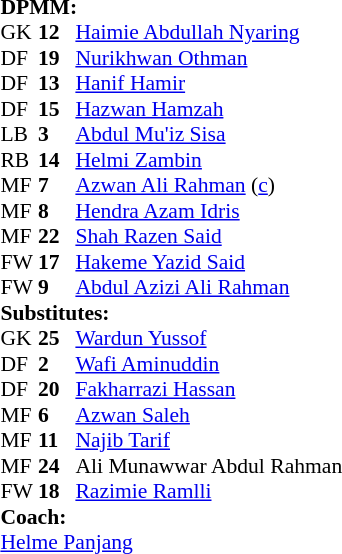<table style="font-size: 90%; margin:0.2em auto;" cellspacing="0" cellpadding="0">
<tr>
<td colspan="4"><strong>DPMM:</strong></td>
</tr>
<tr>
<th width="25"></th>
<th width="25"></th>
</tr>
<tr>
<td>GK</td>
<td><strong>12</strong></td>
<td><a href='#'>Haimie Abdullah Nyaring</a></td>
<td></td>
</tr>
<tr>
<td>DF</td>
<td><strong>19</strong></td>
<td><a href='#'>Nurikhwan Othman</a></td>
</tr>
<tr>
<td>DF</td>
<td><strong>13</strong></td>
<td><a href='#'>Hanif Hamir</a></td>
</tr>
<tr>
<td>DF</td>
<td><strong>15</strong></td>
<td><a href='#'>Hazwan Hamzah</a></td>
</tr>
<tr>
<td>LB</td>
<td><strong>3</strong></td>
<td><a href='#'>Abdul Mu'iz Sisa</a></td>
<td></td>
</tr>
<tr>
<td>RB</td>
<td><strong>14</strong></td>
<td><a href='#'>Helmi Zambin</a></td>
</tr>
<tr>
<td>MF</td>
<td><strong>7</strong></td>
<td><a href='#'>Azwan Ali Rahman</a>  (<a href='#'>c</a>)</td>
<td></td>
</tr>
<tr>
<td>MF</td>
<td><strong>8</strong></td>
<td><a href='#'>Hendra Azam Idris</a></td>
</tr>
<tr>
<td>MF</td>
<td><strong>22</strong></td>
<td><a href='#'>Shah Razen Said</a></td>
</tr>
<tr>
<td>FW</td>
<td><strong>17</strong></td>
<td><a href='#'>Hakeme Yazid Said</a></td>
</tr>
<tr>
<td>FW</td>
<td><strong>9</strong></td>
<td><a href='#'>Abdul Azizi Ali Rahman</a></td>
<td></td>
</tr>
<tr>
<td colspan=4><strong>Substitutes:</strong></td>
</tr>
<tr>
<td>GK</td>
<td><strong>25</strong></td>
<td><a href='#'>Wardun Yussof</a></td>
</tr>
<tr>
<td>DF</td>
<td><strong>2</strong></td>
<td><a href='#'>Wafi Aminuddin</a></td>
<td></td>
</tr>
<tr>
<td>DF</td>
<td><strong>20</strong></td>
<td><a href='#'>Fakharrazi Hassan</a></td>
</tr>
<tr>
<td>MF</td>
<td><strong>6</strong></td>
<td><a href='#'>Azwan Saleh</a></td>
</tr>
<tr>
<td>MF</td>
<td><strong>11</strong></td>
<td><a href='#'>Najib Tarif</a></td>
<td></td>
<td></td>
</tr>
<tr>
<td>MF</td>
<td><strong>24</strong></td>
<td>Ali Munawwar Abdul Rahman </td>
</tr>
<tr>
<td>FW</td>
<td><strong>18</strong></td>
<td><a href='#'>Razimie Ramlli</a></td>
<td></td>
</tr>
<tr>
<td colspan=4><strong>Coach:</strong></td>
</tr>
<tr>
<td colspan="4"> <a href='#'>Helme Panjang</a></td>
</tr>
</table>
